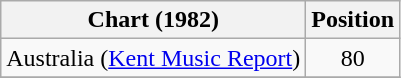<table class="wikitable">
<tr>
<th align="left">Chart (1982)</th>
<th align="left">Position</th>
</tr>
<tr>
<td>Australia (<a href='#'>Kent Music Report</a>)</td>
<td align="center">80</td>
</tr>
<tr>
</tr>
</table>
